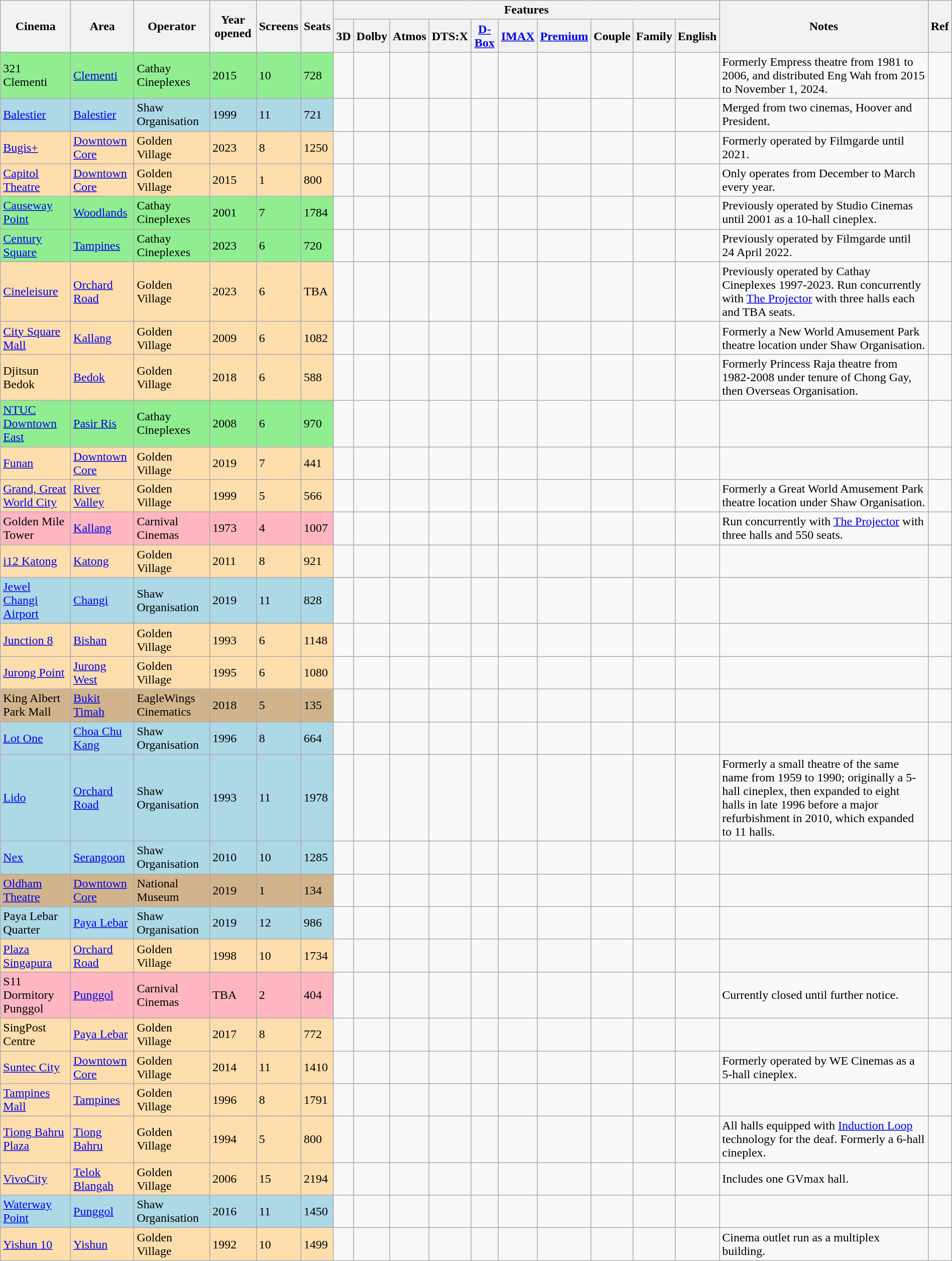<table class="wikitable sortable" style="margin-right:auto;">
<tr>
<th rowspan=2>Cinema</th>
<th rowspan=2>Area</th>
<th rowspan=2>Operator</th>
<th rowspan=2>Year opened</th>
<th rowspan=2>Screens</th>
<th rowspan=2>Seats</th>
<th colspan=10>Features</th>
<th rowspan=2>Notes</th>
<th rowspan=2>Ref</th>
</tr>
<tr>
<th>3D</th>
<th>Dolby</th>
<th>Atmos</th>
<th>DTS:X</th>
<th><a href='#'>D-Box</a></th>
<th><a href='#'>IMAX</a></th>
<th><a href='#'>Premium</a></th>
<th>Couple</th>
<th>Family</th>
<th>English</th>
</tr>
<tr>
<td style="background:lightgreen";>321 Clementi</td>
<td style="background:lightgreen";><a href='#'>Clementi</a></td>
<td style="background:lightgreen";>Cathay Cineplexes</td>
<td style="background:lightgreen";>2015</td>
<td style="background:lightgreen";>10</td>
<td style="background:lightgreen";>728</td>
<td></td>
<td></td>
<td></td>
<td></td>
<td></td>
<td></td>
<td></td>
<td></td>
<td></td>
<td></td>
<td>Formerly Empress theatre from 1981 to 2006, and distributed Eng Wah from 2015 to November 1, 2024.</td>
<td></td>
</tr>
<tr>
<td style="background:lightblue";><a href='#'>Balestier</a></td>
<td style="background:lightblue";><a href='#'>Balestier</a></td>
<td style="background:lightblue";>Shaw Organisation</td>
<td style="background:lightblue";>1999</td>
<td style="background:lightblue";>11</td>
<td style="background:lightblue";>721</td>
<td></td>
<td></td>
<td></td>
<td></td>
<td></td>
<td></td>
<td></td>
<td></td>
<td></td>
<td></td>
<td>Merged from two cinemas, Hoover and President.</td>
<td></td>
</tr>
<tr>
<td style="background:navajowhite";><a href='#'>Bugis+</a></td>
<td style="background:navajowhite";><a href='#'>Downtown Core</a></td>
<td style="background:navajowhite";>Golden Village</td>
<td style="background:navajowhite";>2023</td>
<td style="background:navajowhite";>8</td>
<td style="background:navajowhite";>1250</td>
<td></td>
<td></td>
<td></td>
<td></td>
<td></td>
<td></td>
<td></td>
<td></td>
<td></td>
<td></td>
<td>Formerly operated by Filmgarde until 2021.</td>
<td></td>
</tr>
<tr>
<td style="background:navajowhite";><a href='#'>Capitol Theatre</a></td>
<td style="background:navajowhite";><a href='#'>Downtown Core</a></td>
<td style="background:navajowhite";>Golden Village</td>
<td style="background:navajowhite";>2015</td>
<td style="background:navajowhite";>1</td>
<td style="background:navajowhite";>800</td>
<td></td>
<td></td>
<td></td>
<td></td>
<td></td>
<td></td>
<td></td>
<td></td>
<td></td>
<td></td>
<td>Only operates from December to March every year.</td>
<td></td>
</tr>
<tr>
<td style="background:lightgreen";><a href='#'>Causeway Point</a></td>
<td style="background:lightgreen";><a href='#'>Woodlands</a></td>
<td style="background:lightgreen";>Cathay Cineplexes</td>
<td style="background:lightgreen";>2001</td>
<td style="background:lightgreen";>7</td>
<td style="background:lightgreen";>1784</td>
<td></td>
<td></td>
<td></td>
<td></td>
<td></td>
<td></td>
<td></td>
<td></td>
<td></td>
<td></td>
<td>Previously operated by Studio Cinemas until 2001 as a 10-hall cineplex.</td>
<td></td>
</tr>
<tr>
<td style="background:lightgreen";><a href='#'>Century Square</a></td>
<td style="background:lightgreen";><a href='#'>Tampines</a></td>
<td style="background:lightgreen";>Cathay Cineplexes</td>
<td style="background:lightgreen";>2023</td>
<td style="background:lightgreen";>6</td>
<td style="background:lightgreen";>720</td>
<td></td>
<td></td>
<td></td>
<td></td>
<td></td>
<td></td>
<td></td>
<td></td>
<td></td>
<td></td>
<td>Previously operated by Filmgarde until 24 April 2022.</td>
<td></td>
</tr>
<tr>
<td style="background:navajowhite";><a href='#'>Cineleisure</a></td>
<td style="background:navajowhite";><a href='#'>Orchard Road</a></td>
<td style="background:navajowhite";>Golden Village</td>
<td style="background:navajowhite";>2023</td>
<td style="background:navajowhite";>6</td>
<td style="background:navajowhite";>TBA</td>
<td></td>
<td></td>
<td></td>
<td></td>
<td></td>
<td></td>
<td></td>
<td></td>
<td></td>
<td></td>
<td>Previously operated by Cathay Cineplexes 1997-2023. Run concurrently with <a href='#'>The Projector</a> with three halls each and TBA seats.</td>
<td></td>
</tr>
<tr>
<td style="background:navajowhite";><a href='#'>City Square Mall</a></td>
<td style="background:navajowhite";><a href='#'>Kallang</a></td>
<td style="background:navajowhite";>Golden Village</td>
<td style="background:navajowhite";>2009</td>
<td style="background:navajowhite";>6</td>
<td style="background:navajowhite";>1082</td>
<td></td>
<td></td>
<td></td>
<td></td>
<td></td>
<td></td>
<td></td>
<td></td>
<td></td>
<td></td>
<td>Formerly a New World Amusement Park theatre location under Shaw Organisation.</td>
<td></td>
</tr>
<tr>
<td style="background:navajowhite";>Djitsun Bedok</td>
<td style="background:navajowhite";><a href='#'>Bedok</a></td>
<td style="background:navajowhite";>Golden Village</td>
<td style="background:navajowhite";>2018</td>
<td style="background:navajowhite";>6</td>
<td style="background:navajowhite";>588</td>
<td></td>
<td></td>
<td></td>
<td></td>
<td></td>
<td></td>
<td></td>
<td></td>
<td></td>
<td></td>
<td>Formerly Princess Raja theatre from 1982-2008 under tenure of Chong Gay, then Overseas Organisation.</td>
<td></td>
</tr>
<tr>
<td style="background:lightgreen";><a href='#'>NTUC Downtown East</a></td>
<td style="background:lightgreen";><a href='#'>Pasir Ris</a></td>
<td style="background:lightgreen";>Cathay Cineplexes</td>
<td style="background:lightgreen";>2008</td>
<td style="background:lightgreen";>6</td>
<td style="background:lightgreen";>970</td>
<td></td>
<td></td>
<td></td>
<td></td>
<td></td>
<td></td>
<td></td>
<td></td>
<td></td>
<td></td>
<td></td>
<td></td>
</tr>
<tr>
<td style="background:navajowhite";><a href='#'>Funan</a></td>
<td style="background:navajowhite";><a href='#'>Downtown Core</a></td>
<td style="background:navajowhite";>Golden Village</td>
<td style="background:navajowhite";>2019</td>
<td style="background:navajowhite";>7</td>
<td style="background:navajowhite";>441</td>
<td></td>
<td></td>
<td></td>
<td></td>
<td></td>
<td></td>
<td></td>
<td></td>
<td></td>
<td></td>
<td></td>
<td></td>
</tr>
<tr>
<td style="background:navajowhite";><a href='#'>Grand, Great World City</a></td>
<td style="background:navajowhite";><a href='#'>River Valley</a></td>
<td style="background:navajowhite";>Golden Village</td>
<td style="background:navajowhite";>1999</td>
<td style="background:navajowhite";>5</td>
<td style="background:navajowhite";>566</td>
<td></td>
<td></td>
<td></td>
<td></td>
<td></td>
<td></td>
<td></td>
<td></td>
<td></td>
<td></td>
<td>Formerly a Great World Amusement Park theatre location under Shaw Organisation.</td>
<td></td>
</tr>
<tr>
<td style="background:lightpink";>Golden Mile Tower</td>
<td style="background:lightpink";><a href='#'>Kallang</a></td>
<td style="background:lightpink";>Carnival Cinemas</td>
<td style="background:lightpink";>1973</td>
<td style="background:lightpink";>4</td>
<td style="background:lightpink";>1007</td>
<td></td>
<td></td>
<td></td>
<td></td>
<td></td>
<td></td>
<td></td>
<td></td>
<td></td>
<td></td>
<td>Run concurrently with <a href='#'>The Projector</a> with three halls and 550 seats.</td>
<td></td>
</tr>
<tr>
<td style="background:navajowhite";><a href='#'>i12 Katong</a></td>
<td style="background:navajowhite";><a href='#'>Katong</a></td>
<td style="background:navajowhite";>Golden Village</td>
<td style="background:navajowhite";>2011</td>
<td style="background:navajowhite";>8</td>
<td style="background:navajowhite";>921</td>
<td></td>
<td></td>
<td></td>
<td></td>
<td></td>
<td></td>
<td></td>
<td></td>
<td></td>
<td></td>
<td></td>
<td></td>
</tr>
<tr>
<td style="background:lightblue";><a href='#'>Jewel Changi Airport</a></td>
<td style="background:lightblue";><a href='#'>Changi</a></td>
<td style="background:lightblue";>Shaw Organisation</td>
<td style="background:lightblue";>2019</td>
<td style="background:lightblue";>11</td>
<td style="background:lightblue";>828</td>
<td></td>
<td></td>
<td></td>
<td></td>
<td></td>
<td></td>
<td></td>
<td></td>
<td></td>
<td></td>
<td></td>
<td></td>
</tr>
<tr>
<td style="background:navajowhite";><a href='#'>Junction 8</a></td>
<td style="background:navajowhite";><a href='#'>Bishan</a></td>
<td style="background:navajowhite";>Golden Village</td>
<td style="background:navajowhite";>1993</td>
<td style="background:navajowhite";>6</td>
<td style="background:navajowhite";>1148</td>
<td></td>
<td></td>
<td></td>
<td></td>
<td></td>
<td></td>
<td></td>
<td></td>
<td></td>
<td></td>
<td></td>
<td></td>
</tr>
<tr>
<td style="background:navajowhite";><a href='#'>Jurong Point</a></td>
<td style="background:navajowhite";><a href='#'>Jurong West</a></td>
<td style="background:navajowhite";>Golden Village</td>
<td style="background:navajowhite";>1995</td>
<td style="background:navajowhite";>6</td>
<td style="background:navajowhite";>1080</td>
<td></td>
<td></td>
<td></td>
<td></td>
<td></td>
<td></td>
<td></td>
<td></td>
<td></td>
<td></td>
<td></td>
<td></td>
</tr>
<tr>
<td style="background:tan";>King Albert Park Mall</td>
<td style="background:tan";><a href='#'>Bukit Timah</a></td>
<td style="background:tan";>EagleWings Cinematics</td>
<td style="background:tan";>2018</td>
<td style="background:tan";>5</td>
<td style="background:tan";>135</td>
<td></td>
<td></td>
<td></td>
<td></td>
<td></td>
<td></td>
<td></td>
<td></td>
<td></td>
<td></td>
<td></td>
<td></td>
</tr>
<tr>
<td style="background:lightblue";><a href='#'>Lot One</a></td>
<td style="background:lightblue";><a href='#'>Choa Chu Kang</a></td>
<td style="background:lightblue";>Shaw Organisation</td>
<td style="background:lightblue";>1996</td>
<td style="background:lightblue";>8</td>
<td style="background:lightblue";>664</td>
<td></td>
<td></td>
<td></td>
<td></td>
<td></td>
<td></td>
<td></td>
<td></td>
<td></td>
<td></td>
<td></td>
<td></td>
</tr>
<tr>
<td style="background:lightblue";><a href='#'>Lido</a></td>
<td style="background:lightblue";><a href='#'>Orchard Road</a></td>
<td style="background:lightblue";>Shaw Organisation</td>
<td style="background:lightblue";>1993</td>
<td style="background:lightblue";>11</td>
<td style="background:lightblue";>1978</td>
<td></td>
<td></td>
<td></td>
<td></td>
<td></td>
<td></td>
<td></td>
<td></td>
<td></td>
<td></td>
<td>Formerly a small theatre of the same name from 1959 to 1990; originally a 5-hall cineplex, then expanded to eight halls in late 1996 before a major refurbishment in 2010, which expanded to 11 halls.</td>
<td></td>
</tr>
<tr>
<td style="background:lightblue";><a href='#'>Nex</a></td>
<td style="background:lightblue";><a href='#'>Serangoon</a></td>
<td style="background:lightblue";>Shaw Organisation</td>
<td style="background:lightblue";>2010</td>
<td style="background:lightblue";>10</td>
<td style="background:lightblue";>1285</td>
<td></td>
<td></td>
<td></td>
<td></td>
<td></td>
<td></td>
<td></td>
<td></td>
<td></td>
<td></td>
<td></td>
<td></td>
</tr>
<tr>
<td style="background:tan";><a href='#'>Oldham Theatre</a></td>
<td style="background:tan";><a href='#'>Downtown Core</a></td>
<td style="background:tan";>National Museum</td>
<td style="background:tan";>2019</td>
<td style="background:tan";>1</td>
<td style="background:tan";>134</td>
<td></td>
<td></td>
<td></td>
<td></td>
<td></td>
<td></td>
<td></td>
<td></td>
<td></td>
<td></td>
<td></td>
<td></td>
</tr>
<tr>
<td style="background:lightblue";>Paya Lebar Quarter</td>
<td style="background:lightblue";><a href='#'>Paya Lebar</a></td>
<td style="background:lightblue";>Shaw Organisation</td>
<td style="background:lightblue";>2019</td>
<td style="background:lightblue";>12</td>
<td style="background:lightblue";>986</td>
<td></td>
<td></td>
<td></td>
<td></td>
<td></td>
<td></td>
<td></td>
<td></td>
<td></td>
<td></td>
<td></td>
<td></td>
</tr>
<tr>
<td style="background:navajowhite";><a href='#'>Plaza Singapura</a></td>
<td style="background:navajowhite";><a href='#'>Orchard Road</a></td>
<td style="background:navajowhite";>Golden Village</td>
<td style="background:navajowhite";>1998</td>
<td style="background:navajowhite";>10</td>
<td style="background:navajowhite";>1734</td>
<td></td>
<td></td>
<td></td>
<td></td>
<td></td>
<td></td>
<td></td>
<td></td>
<td></td>
<td></td>
<td></td>
<td></td>
</tr>
<tr>
<td style="background:lightpink";>S11 Dormitory Punggol</td>
<td style="background:lightpink";><a href='#'>Punggol</a></td>
<td style="background:lightpink";>Carnival Cinemas</td>
<td style="background:lightpink";>TBA</td>
<td style="background:lightpink";>2</td>
<td style="background:lightpink";>404</td>
<td></td>
<td></td>
<td></td>
<td></td>
<td></td>
<td></td>
<td></td>
<td></td>
<td></td>
<td></td>
<td>Currently closed until further notice.</td>
<td></td>
</tr>
<tr>
<td style="background:navajowhite";>SingPost Centre</td>
<td style="background:navajowhite";><a href='#'>Paya Lebar</a></td>
<td style="background:navajowhite";>Golden Village</td>
<td style="background:navajowhite";>2017</td>
<td style="background:navajowhite";>8</td>
<td style="background:navajowhite";>772</td>
<td></td>
<td></td>
<td></td>
<td></td>
<td></td>
<td></td>
<td></td>
<td></td>
<td></td>
<td></td>
<td></td>
<td></td>
</tr>
<tr>
<td style="background:navajowhite";><a href='#'>Suntec City</a></td>
<td style="background:navajowhite";><a href='#'>Downtown Core</a></td>
<td style="background:navajowhite";>Golden Village</td>
<td style="background:navajowhite";>2014</td>
<td style="background:navajowhite";>11</td>
<td style="background:navajowhite";>1410</td>
<td></td>
<td></td>
<td></td>
<td></td>
<td></td>
<td></td>
<td></td>
<td></td>
<td></td>
<td></td>
<td>Formerly operated by WE Cinemas as a 5-hall cineplex.</td>
<td></td>
</tr>
<tr>
<td style="background:navajowhite";><a href='#'>Tampines Mall</a></td>
<td style="background:navajowhite";><a href='#'>Tampines</a></td>
<td style="background:navajowhite";>Golden Village</td>
<td style="background:navajowhite";>1996</td>
<td style="background:navajowhite";>8</td>
<td style="background:navajowhite";>1791</td>
<td></td>
<td></td>
<td></td>
<td></td>
<td></td>
<td></td>
<td></td>
<td></td>
<td></td>
<td></td>
<td></td>
<td></td>
</tr>
<tr>
<td style="background:navajowhite";><a href='#'>Tiong Bahru Plaza</a></td>
<td style="background:navajowhite";><a href='#'>Tiong Bahru</a></td>
<td style="background:navajowhite";>Golden Village</td>
<td style="background:navajowhite";>1994</td>
<td style="background:navajowhite";>5</td>
<td style="background:navajowhite";>800</td>
<td></td>
<td></td>
<td></td>
<td></td>
<td></td>
<td></td>
<td></td>
<td></td>
<td></td>
<td></td>
<td>All halls equipped with <a href='#'>Induction Loop</a> technology for the deaf. Formerly a 6-hall cineplex.</td>
<td></td>
</tr>
<tr>
<td style="background:navajowhite";><a href='#'>VivoCity</a></td>
<td style="background:navajowhite";><a href='#'>Telok Blangah</a></td>
<td style="background:navajowhite";>Golden Village</td>
<td style="background:navajowhite";>2006</td>
<td style="background:navajowhite";>15</td>
<td style="background:navajowhite";>2194</td>
<td></td>
<td></td>
<td></td>
<td></td>
<td></td>
<td></td>
<td></td>
<td></td>
<td></td>
<td></td>
<td>Includes one GVmax hall.</td>
<td></td>
</tr>
<tr>
<td style="background:lightblue";><a href='#'>Waterway Point</a></td>
<td style="background:lightblue";><a href='#'>Punggol</a></td>
<td style="background:lightblue";>Shaw Organisation</td>
<td style="background:lightblue";>2016</td>
<td style="background:lightblue";>11</td>
<td style="background:lightblue";>1450</td>
<td></td>
<td></td>
<td></td>
<td></td>
<td></td>
<td></td>
<td></td>
<td></td>
<td></td>
<td></td>
<td></td>
<td></td>
</tr>
<tr>
<td style="background:navajowhite";><a href='#'>Yishun 10</a></td>
<td style="background:navajowhite";><a href='#'>Yishun</a></td>
<td style="background:navajowhite";>Golden Village</td>
<td style="background:navajowhite";>1992</td>
<td style="background:navajowhite";>10</td>
<td style="background:navajowhite";>1499</td>
<td></td>
<td></td>
<td></td>
<td></td>
<td></td>
<td></td>
<td></td>
<td></td>
<td></td>
<td></td>
<td>Cinema outlet run as a multiplex building.</td>
<td></td>
</tr>
</table>
